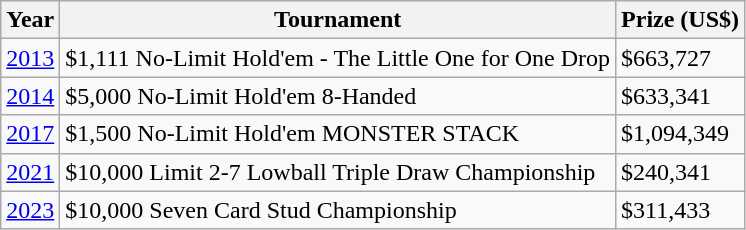<table class = "wikitable">
<tr>
<th>Year</th>
<th>Tournament</th>
<th>Prize (US$)</th>
</tr>
<tr>
<td><a href='#'>2013</a></td>
<td>$1,111 No-Limit Hold'em - The Little One for One Drop</td>
<td>$663,727</td>
</tr>
<tr>
<td><a href='#'>2014</a></td>
<td>$5,000 No-Limit Hold'em 8-Handed</td>
<td>$633,341</td>
</tr>
<tr>
<td><a href='#'>2017</a></td>
<td>$1,500 No-Limit Hold'em MONSTER STACK</td>
<td>$1,094,349</td>
</tr>
<tr>
<td><a href='#'>2021</a></td>
<td>$10,000 Limit 2-7 Lowball Triple Draw Championship</td>
<td>$240,341</td>
</tr>
<tr>
<td><a href='#'>2023</a></td>
<td>$10,000 Seven Card Stud Championship</td>
<td>$311,433</td>
</tr>
</table>
